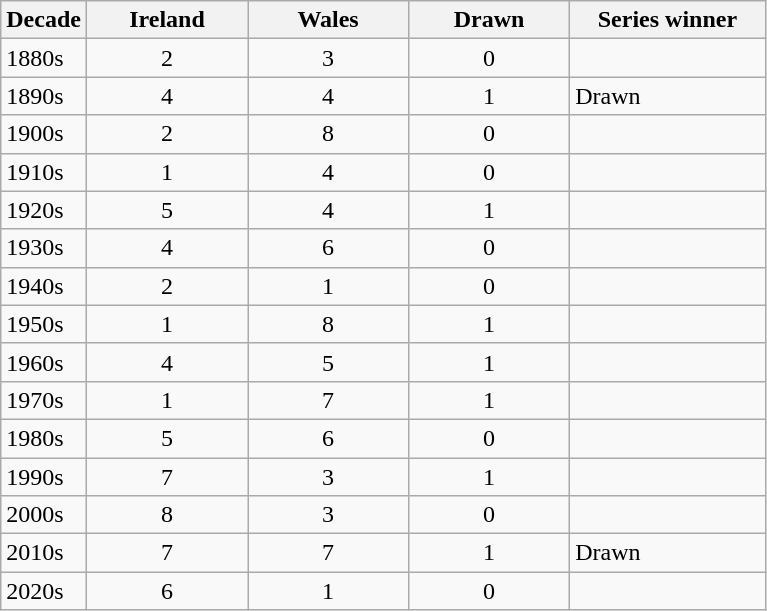<table class="wikitable">
<tr>
<th>Decade</th>
<th width="100">Ireland</th>
<th width="100">Wales</th>
<th width="100">Drawn</th>
<th width="123">Series winner</th>
</tr>
<tr>
<td>1880s</td>
<td align=center>2</td>
<td align=center>3</td>
<td align=center>0</td>
<td></td>
</tr>
<tr>
<td>1890s</td>
<td align=center>4</td>
<td align=center>4</td>
<td align=center>1</td>
<td>Drawn</td>
</tr>
<tr>
<td>1900s</td>
<td align=center>2</td>
<td align=center>8</td>
<td align=center>0</td>
<td></td>
</tr>
<tr>
<td>1910s</td>
<td align=center>1</td>
<td align=center>4</td>
<td align=center>0</td>
<td></td>
</tr>
<tr>
<td>1920s</td>
<td align=center>5</td>
<td align=center>4</td>
<td align=center>1</td>
<td></td>
</tr>
<tr>
<td>1930s</td>
<td align=center>4</td>
<td align=center>6</td>
<td align=center>0</td>
<td></td>
</tr>
<tr>
<td>1940s</td>
<td align=center>2</td>
<td align=center>1</td>
<td align=center>0</td>
<td></td>
</tr>
<tr>
<td>1950s</td>
<td align=center>1</td>
<td align=center>8</td>
<td align=center>1</td>
<td></td>
</tr>
<tr>
<td>1960s</td>
<td align=center>4</td>
<td align=center>5</td>
<td align=center>1</td>
<td></td>
</tr>
<tr>
<td>1970s</td>
<td align=center>1</td>
<td align=center>7</td>
<td align=center>1</td>
<td></td>
</tr>
<tr>
<td>1980s</td>
<td align=center>5</td>
<td align=center>6</td>
<td align=center>0</td>
<td></td>
</tr>
<tr>
<td>1990s</td>
<td align=center>7</td>
<td align=center>3</td>
<td align=center>1</td>
<td></td>
</tr>
<tr>
<td>2000s</td>
<td align=center>8</td>
<td align=center>3</td>
<td align=center>0</td>
<td></td>
</tr>
<tr>
<td>2010s</td>
<td align=center>7</td>
<td align=center>7</td>
<td align=center>1</td>
<td>Drawn</td>
</tr>
<tr>
<td>2020s</td>
<td align=center>6</td>
<td align=center>1</td>
<td align=center>0</td>
<td></td>
</tr>
</table>
